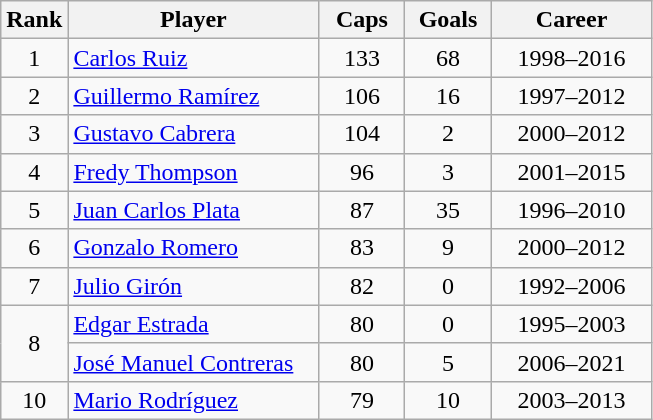<table class="wikitable sortable" style="text-align: center;">
<tr>
<th width=30px>Rank</th>
<th width=160px>Player</th>
<th width=50px>Caps</th>
<th width=50px>Goals</th>
<th width=100px>Career</th>
</tr>
<tr>
<td>1</td>
<td align=left><a href='#'>Carlos Ruiz</a></td>
<td>133</td>
<td>68</td>
<td>1998–2016</td>
</tr>
<tr>
<td>2</td>
<td align=left><a href='#'>Guillermo Ramírez</a></td>
<td>106</td>
<td>16</td>
<td>1997–2012</td>
</tr>
<tr>
<td>3</td>
<td align=left><a href='#'>Gustavo Cabrera</a></td>
<td>104</td>
<td>2</td>
<td>2000–2012</td>
</tr>
<tr>
<td>4</td>
<td align=left><a href='#'>Fredy Thompson</a></td>
<td>96</td>
<td>3</td>
<td>2001–2015</td>
</tr>
<tr>
<td>5</td>
<td align=left><a href='#'>Juan Carlos Plata</a></td>
<td>87</td>
<td>35</td>
<td>1996–2010</td>
</tr>
<tr>
<td>6</td>
<td align=left><a href='#'>Gonzalo Romero</a></td>
<td>83</td>
<td>9</td>
<td>2000–2012</td>
</tr>
<tr>
<td>7</td>
<td align=left><a href='#'>Julio Girón</a></td>
<td>82</td>
<td>0</td>
<td>1992–2006</td>
</tr>
<tr>
<td rowspan=2>8</td>
<td align=left><a href='#'>Edgar Estrada</a></td>
<td>80</td>
<td>0</td>
<td>1995–2003</td>
</tr>
<tr>
<td align=left><a href='#'>José Manuel Contreras</a></td>
<td>80</td>
<td>5</td>
<td>2006–2021</td>
</tr>
<tr>
<td>10</td>
<td align=left><a href='#'>Mario Rodríguez</a></td>
<td>79</td>
<td>10</td>
<td>2003–2013</td>
</tr>
</table>
